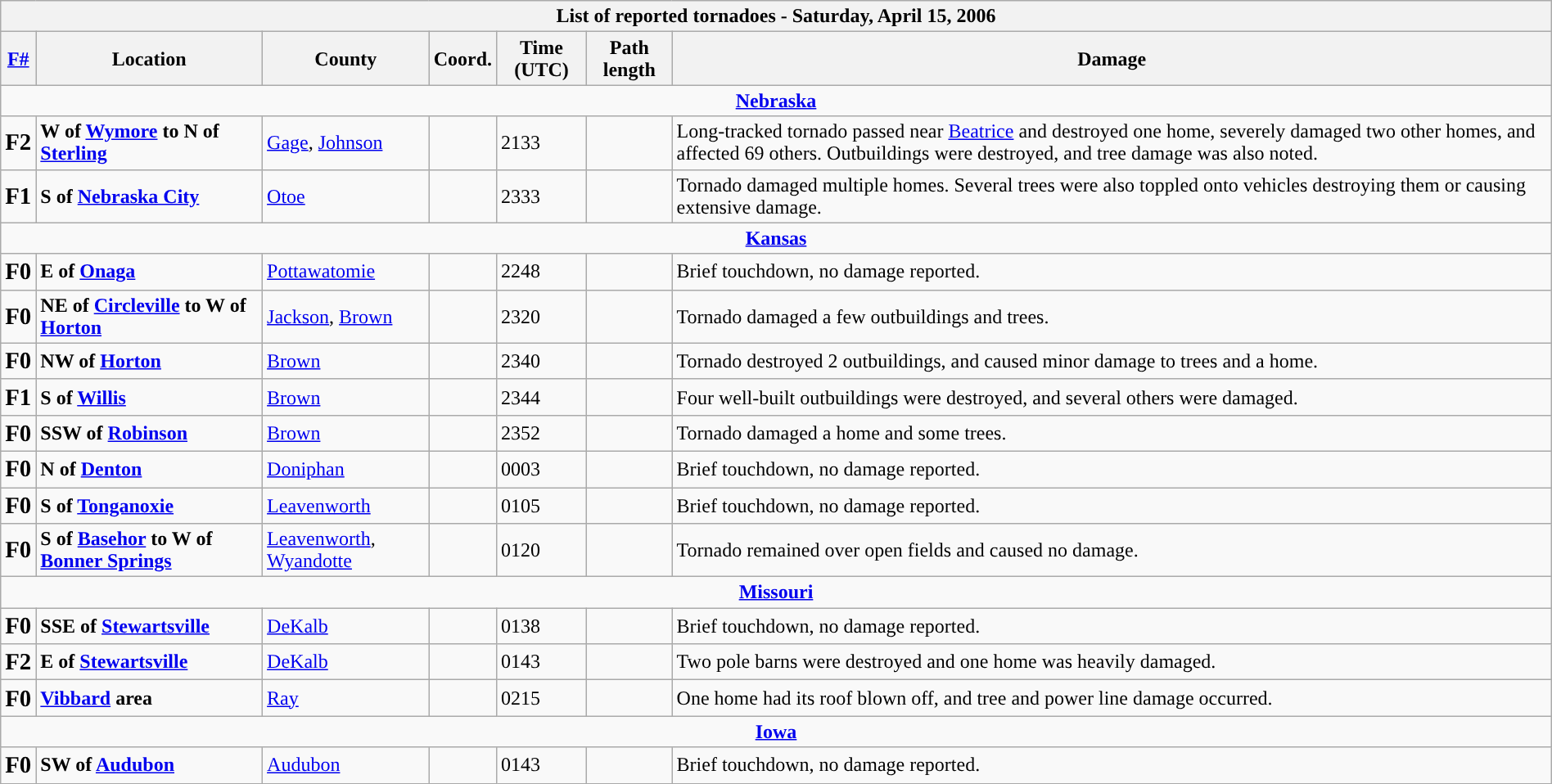<table class="wikitable collapsible" width="100%">
<tr>
<th colspan="7">List of reported tornadoes - Saturday, April 15, 2006</th>
</tr>
<tr>
<th><a href='#'>F#</a></th>
<th>Location</th>
<th>County</th>
<th>Coord.</th>
<th>Time (UTC)</th>
<th>Path length</th>
<th>Damage</th>
</tr>
<tr>
<td colspan="7" align=center><strong><a href='#'>Nebraska</a></strong></td>
</tr>
<tr>
<td><big><strong>F2</strong></big></td>
<td><strong>W of <a href='#'>Wymore</a> to N of <a href='#'>Sterling</a></strong></td>
<td><a href='#'>Gage</a>, <a href='#'>Johnson</a></td>
<td></td>
<td>2133</td>
<td></td>
<td>Long-tracked tornado passed near <a href='#'>Beatrice</a> and destroyed one home, severely damaged two other homes, and affected 69 others. Outbuildings were destroyed, and tree damage was also noted.</td>
</tr>
<tr>
<td><big><strong>F1</strong></big></td>
<td><strong>S of <a href='#'>Nebraska City</a></strong></td>
<td><a href='#'>Otoe</a></td>
<td></td>
<td>2333</td>
<td></td>
<td>Tornado damaged multiple homes. Several trees were also toppled onto vehicles destroying them or causing extensive damage.</td>
</tr>
<tr>
<td colspan="7" align=center><strong><a href='#'>Kansas</a></strong></td>
</tr>
<tr>
<td><big><strong>F0</strong></big></td>
<td><strong>E of <a href='#'>Onaga</a></strong></td>
<td><a href='#'>Pottawatomie</a></td>
<td></td>
<td>2248</td>
<td></td>
<td>Brief touchdown, no damage reported.</td>
</tr>
<tr>
<td><big><strong>F0</strong></big></td>
<td><strong>NE of <a href='#'>Circleville</a> to W of <a href='#'>Horton</a></strong></td>
<td><a href='#'>Jackson</a>, <a href='#'>Brown</a></td>
<td></td>
<td>2320</td>
<td></td>
<td>Tornado damaged a few outbuildings and trees.</td>
</tr>
<tr>
<td><big><strong>F0</strong></big></td>
<td><strong>NW of <a href='#'>Horton</a></strong></td>
<td><a href='#'>Brown</a></td>
<td></td>
<td>2340</td>
<td></td>
<td>Tornado destroyed 2 outbuildings, and caused minor damage to trees and a home.</td>
</tr>
<tr>
<td><big><strong>F1</strong></big></td>
<td><strong>S of <a href='#'>Willis</a></strong></td>
<td><a href='#'>Brown</a></td>
<td></td>
<td>2344</td>
<td></td>
<td>Four well-built outbuildings were destroyed, and several others were damaged.</td>
</tr>
<tr>
<td><big><strong>F0</strong></big></td>
<td><strong>SSW of <a href='#'>Robinson</a></strong></td>
<td><a href='#'>Brown</a></td>
<td></td>
<td>2352</td>
<td></td>
<td>Tornado damaged a home and some trees.</td>
</tr>
<tr>
<td><big><strong>F0</strong></big></td>
<td><strong>N of <a href='#'>Denton</a></strong></td>
<td><a href='#'>Doniphan</a></td>
<td></td>
<td>0003</td>
<td></td>
<td>Brief touchdown, no damage reported.</td>
</tr>
<tr>
<td><big><strong>F0</strong></big></td>
<td><strong>S of <a href='#'>Tonganoxie</a></strong></td>
<td><a href='#'>Leavenworth</a></td>
<td></td>
<td>0105</td>
<td></td>
<td>Brief touchdown, no damage reported.</td>
</tr>
<tr>
<td><big><strong>F0</strong></big></td>
<td><strong>S of <a href='#'>Basehor</a> to W of <a href='#'>Bonner Springs</a></strong></td>
<td><a href='#'>Leavenworth</a>, <a href='#'>Wyandotte</a></td>
<td></td>
<td>0120</td>
<td></td>
<td>Tornado remained over open fields and caused no damage.</td>
</tr>
<tr>
<td colspan="7" align=center><strong><a href='#'>Missouri</a></strong></td>
</tr>
<tr>
<td><big><strong>F0</strong></big></td>
<td><strong>SSE of <a href='#'>Stewartsville</a></strong></td>
<td><a href='#'>DeKalb</a></td>
<td></td>
<td>0138</td>
<td></td>
<td>Brief touchdown, no damage reported.</td>
</tr>
<tr>
<td><big><strong>F2</strong></big></td>
<td><strong>E of <a href='#'>Stewartsville</a></strong></td>
<td><a href='#'>DeKalb</a></td>
<td></td>
<td>0143</td>
<td></td>
<td>Two pole barns were destroyed and one home was heavily damaged.</td>
</tr>
<tr>
<td><big><strong>F0</strong></big></td>
<td><strong><a href='#'>Vibbard</a> area</strong></td>
<td><a href='#'>Ray</a></td>
<td></td>
<td>0215</td>
<td></td>
<td>One home had its roof blown off, and tree and power line damage occurred.</td>
</tr>
<tr>
<td colspan="7" align=center><strong><a href='#'>Iowa</a></strong></td>
</tr>
<tr>
<td><big><strong>F0</strong></big></td>
<td><strong>SW of <a href='#'>Audubon</a></strong></td>
<td><a href='#'>Audubon</a></td>
<td></td>
<td>0143</td>
<td></td>
<td>Brief touchdown, no damage reported.</td>
</tr>
</table>
